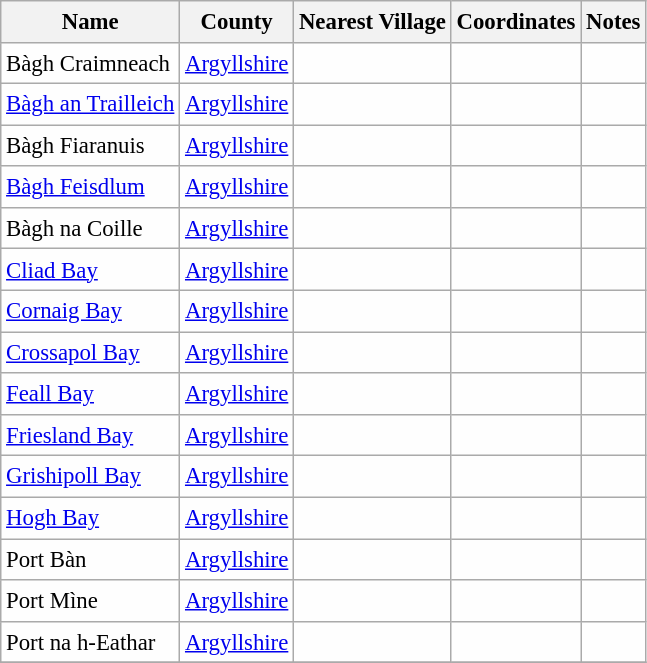<table class="wikitable sortable" style="table-layout:fixed;background-color:#FEFEFE;font-size:95%;padding:0.30em;line-height:1.35em;">
<tr>
<th scope="col">Name</th>
<th scope="col">County</th>
<th scope="col">Nearest Village</th>
<th scope="col" data-sort-type="number">Coordinates</th>
<th scope="col">Notes</th>
</tr>
<tr>
<td>Bàgh Craimneach</td>
<td><a href='#'>Argyllshire</a></td>
<td></td>
<td></td>
<td></td>
</tr>
<tr>
<td><a href='#'>Bàgh an Trailleich</a></td>
<td><a href='#'>Argyllshire</a></td>
<td></td>
<td></td>
<td></td>
</tr>
<tr>
<td>Bàgh Fiaranuis</td>
<td><a href='#'>Argyllshire</a></td>
<td></td>
<td></td>
<td></td>
</tr>
<tr>
<td><a href='#'>Bàgh Feisdlum</a></td>
<td><a href='#'>Argyllshire</a></td>
<td></td>
<td></td>
<td></td>
</tr>
<tr>
<td>Bàgh na Coille</td>
<td><a href='#'>Argyllshire</a></td>
<td></td>
<td></td>
<td></td>
</tr>
<tr>
<td><a href='#'>Cliad Bay</a></td>
<td><a href='#'>Argyllshire</a></td>
<td></td>
<td></td>
<td></td>
</tr>
<tr>
<td><a href='#'>Cornaig Bay</a></td>
<td><a href='#'>Argyllshire</a></td>
<td></td>
<td></td>
<td></td>
</tr>
<tr>
<td><a href='#'>Crossapol Bay</a></td>
<td><a href='#'>Argyllshire</a></td>
<td></td>
<td></td>
<td></td>
</tr>
<tr>
<td><a href='#'>Feall Bay</a></td>
<td><a href='#'>Argyllshire</a></td>
<td></td>
<td></td>
<td></td>
</tr>
<tr>
<td><a href='#'>Friesland Bay</a></td>
<td><a href='#'>Argyllshire</a></td>
<td></td>
<td></td>
<td></td>
</tr>
<tr>
<td><a href='#'>Grishipoll Bay</a></td>
<td><a href='#'>Argyllshire</a></td>
<td></td>
<td></td>
<td></td>
</tr>
<tr>
<td><a href='#'>Hogh Bay</a></td>
<td><a href='#'>Argyllshire</a></td>
<td></td>
<td></td>
<td></td>
</tr>
<tr>
<td>Port Bàn</td>
<td><a href='#'>Argyllshire</a></td>
<td></td>
<td></td>
<td></td>
</tr>
<tr>
<td>Port Mìne</td>
<td><a href='#'>Argyllshire</a></td>
<td></td>
<td></td>
<td></td>
</tr>
<tr>
<td>Port na h-Eathar</td>
<td><a href='#'>Argyllshire</a></td>
<td></td>
<td></td>
<td></td>
</tr>
<tr>
</tr>
</table>
